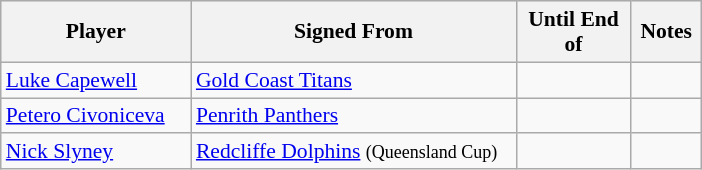<table class="wikitable" style="font-size:90%">
<tr bgcolor="#efefef">
<th width="120">Player</th>
<th width="210">Signed From</th>
<th width="70">Until End of</th>
<th width="40">Notes</th>
</tr>
<tr>
<td><a href='#'>Luke Capewell</a></td>
<td> <a href='#'>Gold Coast Titans</a></td>
<td></td>
<td></td>
</tr>
<tr>
<td><a href='#'>Petero Civoniceva</a></td>
<td> <a href='#'>Penrith Panthers</a></td>
<td></td>
<td></td>
</tr>
<tr>
<td><a href='#'>Nick Slyney</a></td>
<td> <a href='#'>Redcliffe Dolphins</a> <small>(Queensland Cup)</small></td>
<td></td>
<td></td>
</tr>
</table>
